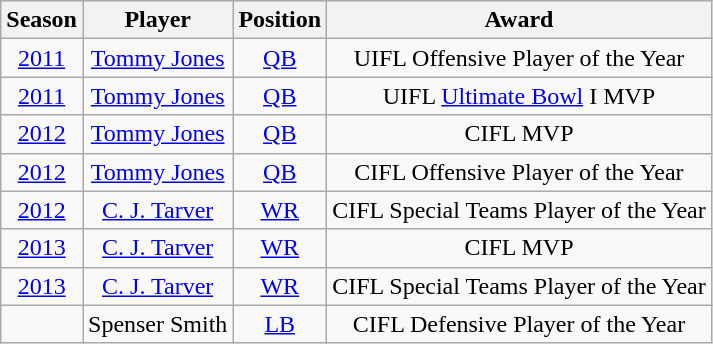<table class="wikitable" style="text-align:center">
<tr bgcolor="#efefef">
<th>Season</th>
<th>Player</th>
<th>Position</th>
<th>Award</th>
</tr>
<tr>
<td><a href='#'>2011</a></td>
<td><a href='#'>Tommy Jones</a></td>
<td><a href='#'>QB</a></td>
<td>UIFL Offensive Player of the Year</td>
</tr>
<tr>
<td><a href='#'>2011</a></td>
<td><a href='#'>Tommy Jones</a></td>
<td><a href='#'>QB</a></td>
<td>UIFL <a href='#'>Ultimate Bowl</a> I MVP</td>
</tr>
<tr>
<td><a href='#'>2012</a></td>
<td><a href='#'>Tommy Jones</a></td>
<td><a href='#'>QB</a></td>
<td>CIFL MVP</td>
</tr>
<tr>
<td><a href='#'>2012</a></td>
<td><a href='#'>Tommy Jones</a></td>
<td><a href='#'>QB</a></td>
<td>CIFL Offensive Player of the Year</td>
</tr>
<tr>
<td><a href='#'>2012</a></td>
<td><a href='#'>C. J. Tarver</a></td>
<td><a href='#'>WR</a></td>
<td>CIFL Special Teams Player of the Year</td>
</tr>
<tr>
<td><a href='#'>2013</a></td>
<td><a href='#'>C. J. Tarver</a></td>
<td><a href='#'>WR</a></td>
<td>CIFL MVP</td>
</tr>
<tr>
<td><a href='#'>2013</a></td>
<td><a href='#'>C. J. Tarver</a></td>
<td><a href='#'>WR</a></td>
<td>CIFL Special Teams Player of the Year</td>
</tr>
<tr>
<td></td>
<td>Spenser Smith</td>
<td><a href='#'>LB</a></td>
<td>CIFL Defensive Player of the Year</td>
</tr>
</table>
